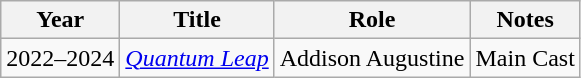<table class="wikitable plainrowheaders sortable">
<tr>
<th>Year</th>
<th>Title</th>
<th>Role</th>
<th>Notes</th>
</tr>
<tr>
<td>2022–2024</td>
<td><em><a href='#'>Quantum Leap</a></em></td>
<td>Addison Augustine</td>
<td>Main Cast</td>
</tr>
</table>
